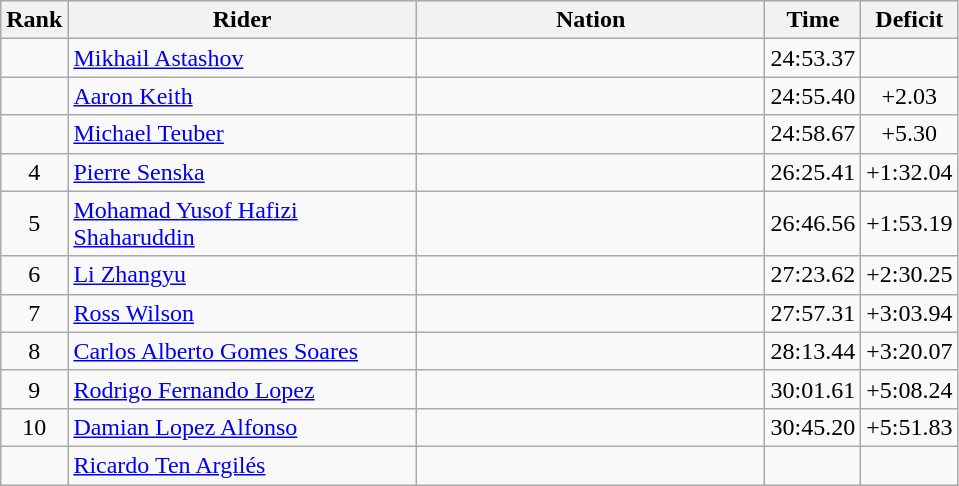<table class="wikitable sortable" style="text-align:center">
<tr style="background:#efefef;">
<th width="30">Rank</th>
<th width="225">Rider</th>
<th width="225">Nation</th>
<th width="55">Time</th>
<th width="55">Deficit</th>
</tr>
<tr>
<td></td>
<td align="left"><a href='#'>Mikhail Astashov</a></td>
<td align="left"></td>
<td>24:53.37</td>
<td></td>
</tr>
<tr>
<td></td>
<td align="left"><a href='#'>Aaron Keith</a></td>
<td align="left"></td>
<td>24:55.40</td>
<td>+2.03</td>
</tr>
<tr>
<td></td>
<td align="left"><a href='#'>Michael Teuber</a></td>
<td align="left"></td>
<td>24:58.67</td>
<td>+5.30</td>
</tr>
<tr>
<td>4</td>
<td align="left"><a href='#'>Pierre Senska</a></td>
<td align="left"></td>
<td>26:25.41</td>
<td>+1:32.04</td>
</tr>
<tr>
<td>5</td>
<td align="left"><a href='#'>Mohamad Yusof Hafizi Shaharuddin</a></td>
<td align="left"></td>
<td>26:46.56</td>
<td>+1:53.19</td>
</tr>
<tr>
<td>6</td>
<td align="left"><a href='#'>Li Zhangyu</a></td>
<td align="left"></td>
<td>27:23.62</td>
<td>+2:30.25</td>
</tr>
<tr>
<td>7</td>
<td align="left"><a href='#'>Ross Wilson</a></td>
<td align="left"></td>
<td>27:57.31</td>
<td>+3:03.94</td>
</tr>
<tr>
<td>8</td>
<td align="left"><a href='#'>Carlos Alberto Gomes Soares</a></td>
<td align="left"></td>
<td>28:13.44</td>
<td>+3:20.07</td>
</tr>
<tr>
<td>9</td>
<td align="left"><a href='#'>Rodrigo Fernando Lopez</a></td>
<td align="left"></td>
<td>30:01.61</td>
<td>+5:08.24</td>
</tr>
<tr>
<td>10</td>
<td align="left"><a href='#'>Damian Lopez Alfonso</a></td>
<td align="left"></td>
<td>30:45.20</td>
<td>+5:51.83</td>
</tr>
<tr>
<td></td>
<td align="left"><a href='#'>Ricardo Ten Argilés</a></td>
<td align="left"></td>
<td></td>
<td></td>
</tr>
</table>
